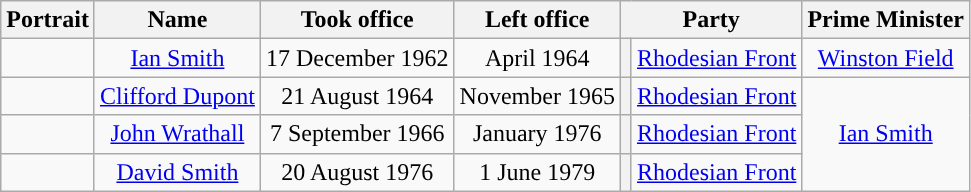<table class="wikitable" style="text-align:center">
<tr>
<th>Portrait</th>
<th>Name</th>
<th>Took office</th>
<th>Left office</th>
<th colspan="2">Party</th>
<th>Prime Minister</th>
</tr>
<tr>
<td></td>
<td><a href='#'>Ian Smith</a><br></td>
<td>17 December 1962</td>
<td>April 1964</td>
<th style="background:"></th>
<td><a href='#'>Rhodesian Front</a></td>
<td><a href='#'>Winston Field</a></td>
</tr>
<tr>
<td></td>
<td><a href='#'>Clifford Dupont</a><br></td>
<td>21 August 1964</td>
<td>November 1965</td>
<th style="background:"></th>
<td><a href='#'>Rhodesian Front</a></td>
<td rowspan="3"><a href='#'>Ian Smith</a></td>
</tr>
<tr>
<td></td>
<td><a href='#'>John Wrathall</a><br></td>
<td>7 September 1966</td>
<td>January 1976</td>
<th style="background:"></th>
<td><a href='#'>Rhodesian Front</a></td>
</tr>
<tr>
<td></td>
<td><a href='#'>David Smith</a><br></td>
<td>20 August 1976</td>
<td>1 June 1979</td>
<th style="background:"></th>
<td><a href='#'>Rhodesian Front</a></td>
</tr>
</table>
